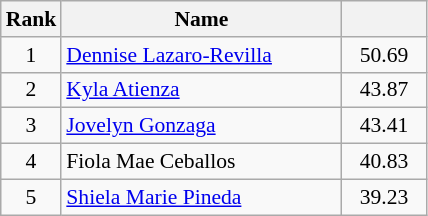<table class="wikitable" style="font-size:90%">
<tr>
<th width=30>Rank</th>
<th width=180>Name</th>
<th width=50></th>
</tr>
<tr>
<td align=center>1</td>
<td><a href='#'>Dennise Lazaro-Revilla</a></td>
<td align=center>50.69</td>
</tr>
<tr>
<td align=center>2</td>
<td><a href='#'>Kyla Atienza</a></td>
<td align=center>43.87</td>
</tr>
<tr>
<td align=center>3</td>
<td><a href='#'>Jovelyn Gonzaga</a></td>
<td align=center>43.41</td>
</tr>
<tr>
<td align=center>4</td>
<td>Fiola Mae Ceballos</td>
<td align=center>40.83</td>
</tr>
<tr>
<td align=center>5</td>
<td><a href='#'>Shiela Marie Pineda</a></td>
<td align=center>39.23</td>
</tr>
</table>
